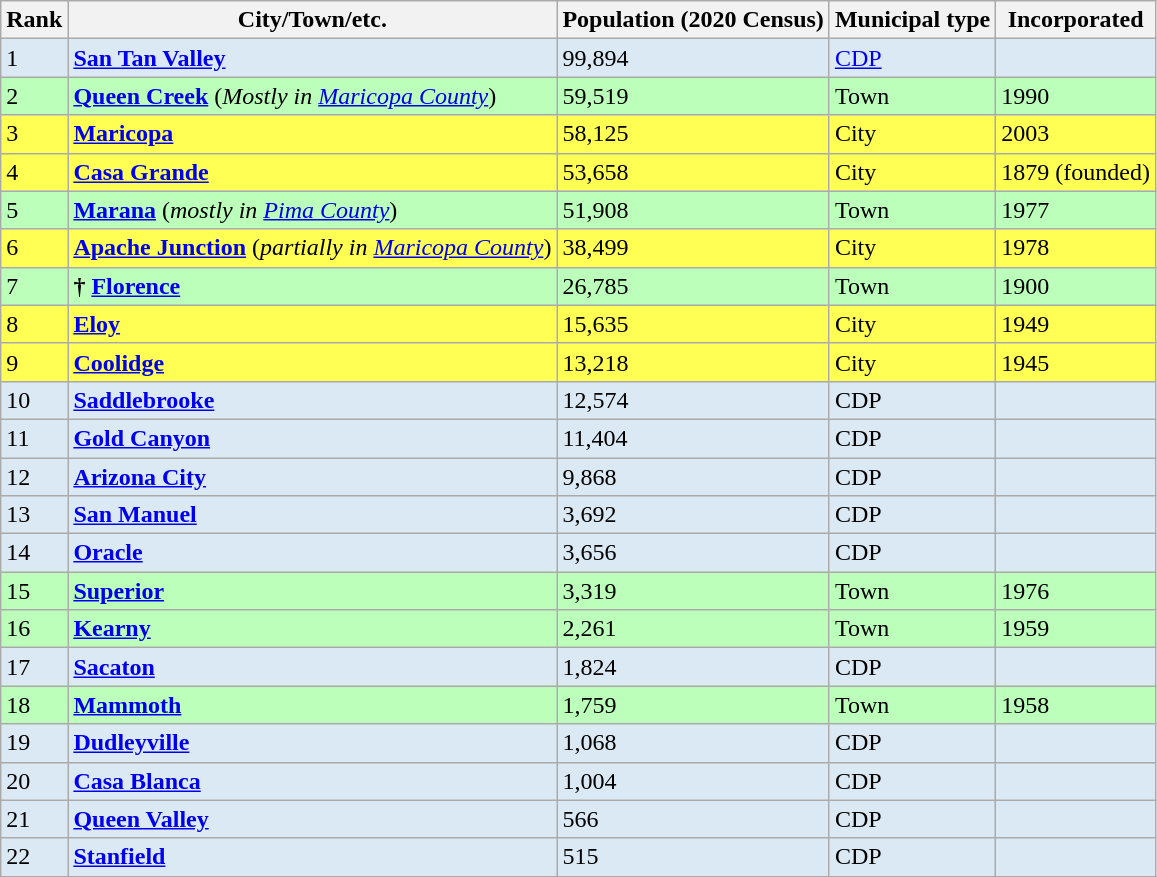<table class="wikitable sortable">
<tr>
<th>Rank</th>
<th>City/Town/etc.</th>
<th>Population (2020 Census)</th>
<th>Municipal type</th>
<th>Incorporated</th>
</tr>
<tr style="background-color:#DBE9F4;">
<td>1</td>
<td><strong><a href='#'>San Tan Valley</a></strong></td>
<td>99,894</td>
<td><a href='#'>CDP</a></td>
<td></td>
</tr>
<tr style="background-color:#BBFFBB;">
<td>2</td>
<td><strong><a href='#'>Queen Creek</a></strong> (<em>Mostly in <a href='#'>Maricopa County</a></em>)</td>
<td>59,519</td>
<td>Town</td>
<td>1990</td>
</tr>
<tr style="background-color:#FFFF54;">
<td>3</td>
<td><strong><a href='#'>Maricopa</a></strong></td>
<td>58,125</td>
<td>City</td>
<td>2003</td>
</tr>
<tr style="background-color:#FFFF54;">
<td>4</td>
<td><strong><a href='#'>Casa Grande</a></strong></td>
<td>53,658</td>
<td>City</td>
<td>1879 (founded)</td>
</tr>
<tr style="background-color:#BBFFBB;">
<td>5</td>
<td><strong><a href='#'>Marana</a></strong> (<em>mostly in <a href='#'>Pima County</a></em>)</td>
<td>51,908</td>
<td>Town</td>
<td>1977</td>
</tr>
<tr style="background-color:#FFFF54;">
<td>6</td>
<td><strong><a href='#'>Apache Junction</a></strong> (<em>partially in <a href='#'>Maricopa County</a></em>)</td>
<td>38,499</td>
<td>City</td>
<td>1978</td>
</tr>
<tr style="background-color:#BBFFBB;">
<td>7</td>
<td><strong>† <a href='#'>Florence</a></strong></td>
<td>26,785</td>
<td>Town</td>
<td>1900</td>
</tr>
<tr style="background-color:#FFFF54;">
<td>8</td>
<td><strong><a href='#'>Eloy</a></strong></td>
<td>15,635</td>
<td>City</td>
<td>1949</td>
</tr>
<tr style="background-color:#FFFF54;">
<td>9</td>
<td><strong><a href='#'>Coolidge</a></strong></td>
<td>13,218</td>
<td>City</td>
<td>1945</td>
</tr>
<tr style="background-color:#DBE9F4;">
<td>10</td>
<td><strong><a href='#'>Saddlebrooke</a></strong></td>
<td>12,574</td>
<td>CDP</td>
<td></td>
</tr>
<tr style="background-color:#DBE9F4;">
<td>11</td>
<td><strong><a href='#'>Gold Canyon</a></strong></td>
<td>11,404</td>
<td>CDP</td>
<td></td>
</tr>
<tr style="background-color:#DBE9F4;">
<td>12</td>
<td><strong><a href='#'>Arizona City</a></strong></td>
<td>9,868</td>
<td>CDP</td>
<td></td>
</tr>
<tr style="background-color:#DBE9F4;">
<td>13</td>
<td><strong><a href='#'>San Manuel</a></strong></td>
<td>3,692</td>
<td>CDP</td>
<td></td>
</tr>
<tr style="background-color:#DBE9F4;">
<td>14</td>
<td><strong><a href='#'>Oracle</a></strong></td>
<td>3,656</td>
<td>CDP</td>
<td></td>
</tr>
<tr style="background-color:#BBFFBB;">
<td>15</td>
<td><strong><a href='#'>Superior</a></strong></td>
<td>3,319</td>
<td>Town</td>
<td>1976</td>
</tr>
<tr style="background-color:#BBFFBB;">
<td>16</td>
<td><strong><a href='#'>Kearny</a></strong></td>
<td>2,261</td>
<td>Town</td>
<td>1959</td>
</tr>
<tr style="background-color:#DBE9F4;">
<td>17</td>
<td><strong><a href='#'>Sacaton</a></strong></td>
<td>1,824</td>
<td>CDP</td>
<td></td>
</tr>
<tr style="background-color:#BBFFBB;">
<td>18</td>
<td><strong><a href='#'>Mammoth</a></strong></td>
<td>1,759</td>
<td>Town</td>
<td>1958</td>
</tr>
<tr style="background-color:#DBE9F4;">
<td>19</td>
<td><strong><a href='#'>Dudleyville</a></strong></td>
<td>1,068</td>
<td>CDP</td>
<td></td>
</tr>
<tr style="background-color:#DBE9F4;">
<td>20</td>
<td><strong><a href='#'>Casa Blanca</a></strong></td>
<td>1,004</td>
<td>CDP</td>
<td></td>
</tr>
<tr style="background-color:#DBE9F4;">
<td>21</td>
<td><strong><a href='#'>Queen Valley</a></strong></td>
<td>566</td>
<td>CDP</td>
<td></td>
</tr>
<tr style="background-color:#DBE9F4;">
<td>22</td>
<td><strong><a href='#'>Stanfield</a></strong></td>
<td>515</td>
<td>CDP</td>
<td></td>
</tr>
</table>
